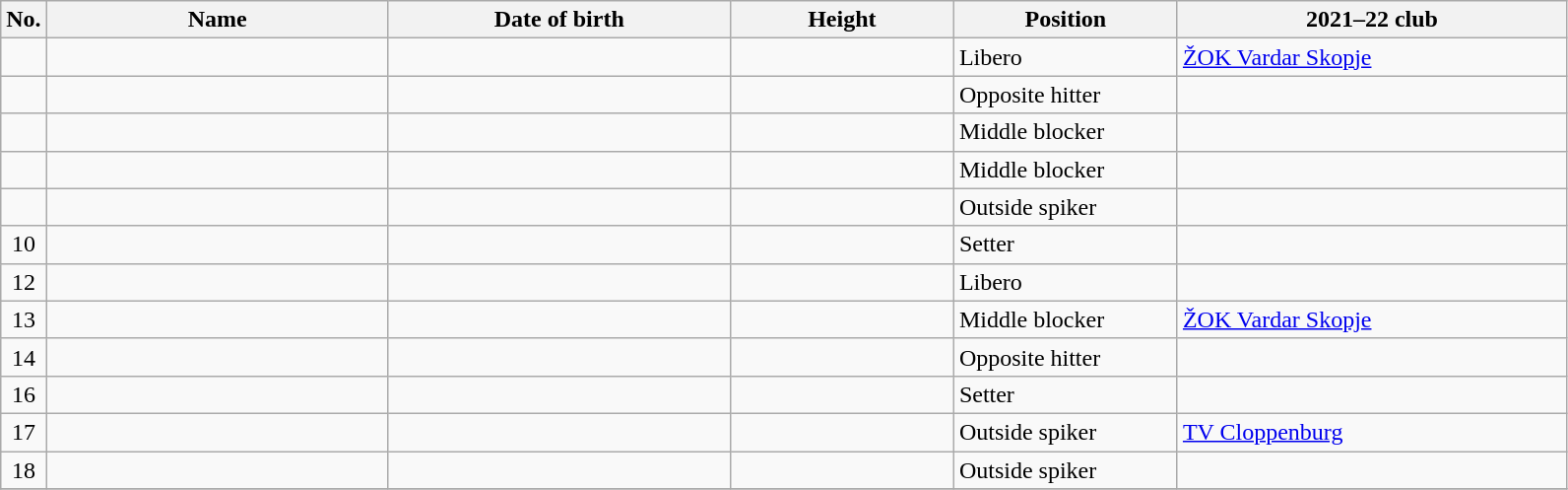<table class="wikitable sortable" style="font-size:100%; text-align:center;">
<tr>
<th>No.</th>
<th style="width:14em">Name</th>
<th style="width:14em">Date of birth</th>
<th style="width:9em">Height</th>
<th style="width:9em">Position</th>
<th style="width:16em">2021–22 club</th>
</tr>
<tr>
<td></td>
<td align=left></td>
<td align=right></td>
<td></td>
<td align=left>Libero</td>
<td align=left> <a href='#'>ŽOK Vardar Skopje</a></td>
</tr>
<tr>
<td></td>
<td align=left></td>
<td align=right></td>
<td></td>
<td align=left>Opposite hitter</td>
<td align=left></td>
</tr>
<tr>
<td></td>
<td align=left></td>
<td align=right></td>
<td></td>
<td align=left>Middle blocker</td>
<td align=left></td>
</tr>
<tr>
<td></td>
<td align=left></td>
<td align=right></td>
<td></td>
<td align=left>Middle blocker</td>
<td align=left></td>
</tr>
<tr>
<td></td>
<td align=left></td>
<td align=right></td>
<td></td>
<td align=left>Outside spiker</td>
<td align=left></td>
</tr>
<tr>
<td>10</td>
<td align=left></td>
<td align=right></td>
<td></td>
<td align=left>Setter</td>
<td align=left></td>
</tr>
<tr>
<td>12</td>
<td align=left></td>
<td align=right></td>
<td></td>
<td align=left>Libero</td>
<td align=left></td>
</tr>
<tr>
<td>13</td>
<td align=left></td>
<td align=right></td>
<td></td>
<td align=left>Middle blocker</td>
<td align=left> <a href='#'>ŽOK Vardar Skopje</a></td>
</tr>
<tr>
<td>14</td>
<td align=left></td>
<td align=right></td>
<td></td>
<td align=left>Opposite hitter</td>
<td align=left></td>
</tr>
<tr>
<td>16</td>
<td align=left></td>
<td align=right></td>
<td></td>
<td align=left>Setter</td>
<td align=left></td>
</tr>
<tr>
<td>17</td>
<td align=left></td>
<td align=right></td>
<td></td>
<td align=left>Outside spiker</td>
<td align=left> <a href='#'>TV Cloppenburg</a></td>
</tr>
<tr>
<td>18</td>
<td align=left></td>
<td align=right></td>
<td></td>
<td align=left>Outside spiker</td>
<td align=left></td>
</tr>
<tr>
</tr>
</table>
